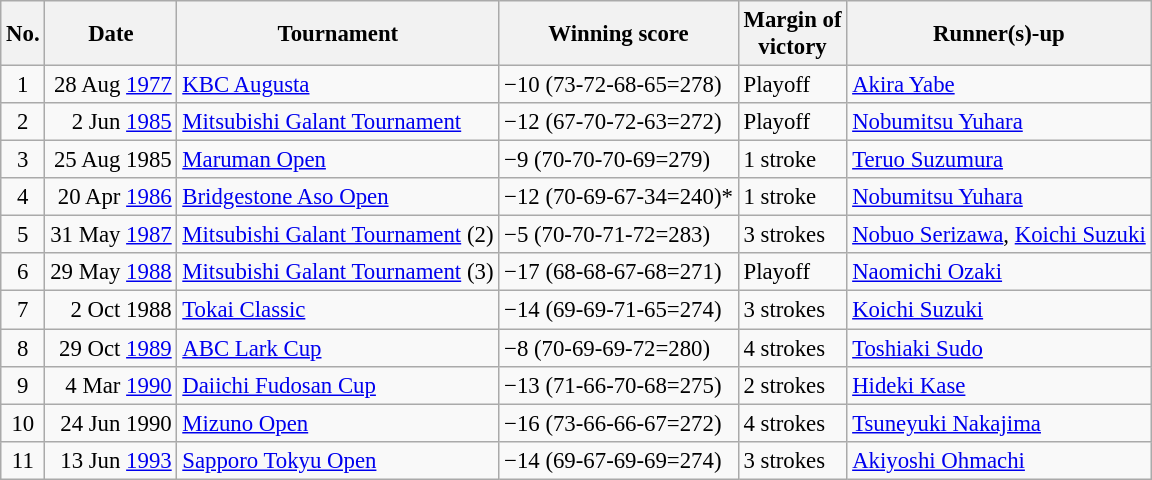<table class="wikitable" style="font-size:95%;">
<tr>
<th>No.</th>
<th>Date</th>
<th>Tournament</th>
<th>Winning score</th>
<th>Margin of<br>victory</th>
<th>Runner(s)-up</th>
</tr>
<tr>
<td align=center>1</td>
<td align=right>28 Aug <a href='#'>1977</a></td>
<td><a href='#'>KBC Augusta</a></td>
<td>−10 (73-72-68-65=278)</td>
<td>Playoff</td>
<td> <a href='#'>Akira Yabe</a></td>
</tr>
<tr>
<td align=center>2</td>
<td align=right>2 Jun <a href='#'>1985</a></td>
<td><a href='#'>Mitsubishi Galant Tournament</a></td>
<td>−12 (67-70-72-63=272)</td>
<td>Playoff</td>
<td> <a href='#'>Nobumitsu Yuhara</a></td>
</tr>
<tr>
<td align=center>3</td>
<td align=right>25 Aug 1985</td>
<td><a href='#'>Maruman Open</a></td>
<td>−9 (70-70-70-69=279)</td>
<td>1 stroke</td>
<td> <a href='#'>Teruo Suzumura</a></td>
</tr>
<tr>
<td align=center>4</td>
<td align=right>20 Apr <a href='#'>1986</a></td>
<td><a href='#'>Bridgestone Aso Open</a></td>
<td>−12 (70-69-67-34=240)*</td>
<td>1 stroke</td>
<td> <a href='#'>Nobumitsu Yuhara</a></td>
</tr>
<tr>
<td align=center>5</td>
<td align=right>31 May <a href='#'>1987</a></td>
<td><a href='#'>Mitsubishi Galant Tournament</a> (2)</td>
<td>−5 (70-70-71-72=283)</td>
<td>3 strokes</td>
<td> <a href='#'>Nobuo Serizawa</a>,  <a href='#'>Koichi Suzuki</a></td>
</tr>
<tr>
<td align=center>6</td>
<td align=right>29 May <a href='#'>1988</a></td>
<td><a href='#'>Mitsubishi Galant Tournament</a> (3)</td>
<td>−17 (68-68-67-68=271)</td>
<td>Playoff</td>
<td> <a href='#'>Naomichi Ozaki</a></td>
</tr>
<tr>
<td align=center>7</td>
<td align=right>2 Oct 1988</td>
<td><a href='#'>Tokai Classic</a></td>
<td>−14 (69-69-71-65=274)</td>
<td>3 strokes</td>
<td> <a href='#'>Koichi Suzuki</a></td>
</tr>
<tr>
<td align=center>8</td>
<td align=right>29 Oct <a href='#'>1989</a></td>
<td><a href='#'>ABC Lark Cup</a></td>
<td>−8 (70-69-69-72=280)</td>
<td>4 strokes</td>
<td> <a href='#'>Toshiaki Sudo</a></td>
</tr>
<tr>
<td align=center>9</td>
<td align=right>4 Mar <a href='#'>1990</a></td>
<td><a href='#'>Daiichi Fudosan Cup</a></td>
<td>−13 (71-66-70-68=275)</td>
<td>2 strokes</td>
<td> <a href='#'>Hideki Kase</a></td>
</tr>
<tr>
<td align=center>10</td>
<td align=right>24 Jun 1990</td>
<td><a href='#'>Mizuno Open</a></td>
<td>−16 (73-66-66-67=272)</td>
<td>4 strokes</td>
<td> <a href='#'>Tsuneyuki Nakajima</a></td>
</tr>
<tr>
<td align=center>11</td>
<td align=right>13 Jun <a href='#'>1993</a></td>
<td><a href='#'>Sapporo Tokyu Open</a></td>
<td>−14 (69-67-69-69=274)</td>
<td>3 strokes</td>
<td> <a href='#'>Akiyoshi Ohmachi</a></td>
</tr>
</table>
